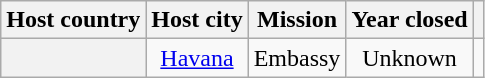<table class="wikitable plainrowheaders" style="text-align:center;">
<tr>
<th scope="col">Host country</th>
<th scope="col">Host city</th>
<th scope="col">Mission</th>
<th scope="col">Year closed</th>
<th scope="col"></th>
</tr>
<tr>
<th scope="row"></th>
<td><a href='#'>Havana</a></td>
<td>Embassy</td>
<td>Unknown</td>
<td></td>
</tr>
</table>
